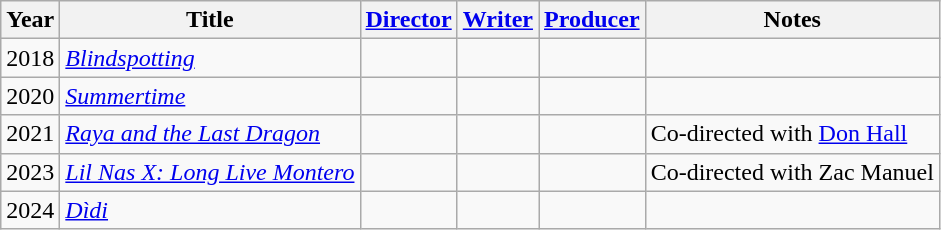<table class="wikitable">
<tr>
<th>Year</th>
<th>Title</th>
<th><a href='#'>Director</a></th>
<th><a href='#'>Writer</a></th>
<th><a href='#'>Producer</a></th>
<th>Notes</th>
</tr>
<tr>
<td>2018</td>
<td><em><a href='#'>Blindspotting</a></em></td>
<td></td>
<td></td>
<td></td>
<td></td>
</tr>
<tr>
<td>2020</td>
<td><em><a href='#'>Summertime</a></em></td>
<td></td>
<td></td>
<td></td>
<td></td>
</tr>
<tr>
<td>2021</td>
<td><em><a href='#'>Raya and the Last Dragon</a></em></td>
<td></td>
<td></td>
<td></td>
<td>Co-directed with <a href='#'>Don Hall</a></td>
</tr>
<tr>
<td>2023</td>
<td><em><a href='#'>Lil Nas X: Long Live Montero</a></em></td>
<td></td>
<td></td>
<td></td>
<td>Co-directed with Zac Manuel</td>
</tr>
<tr>
<td>2024</td>
<td><em><a href='#'>Dìdi</a></em></td>
<td></td>
<td></td>
<td></td>
<td></td>
</tr>
</table>
